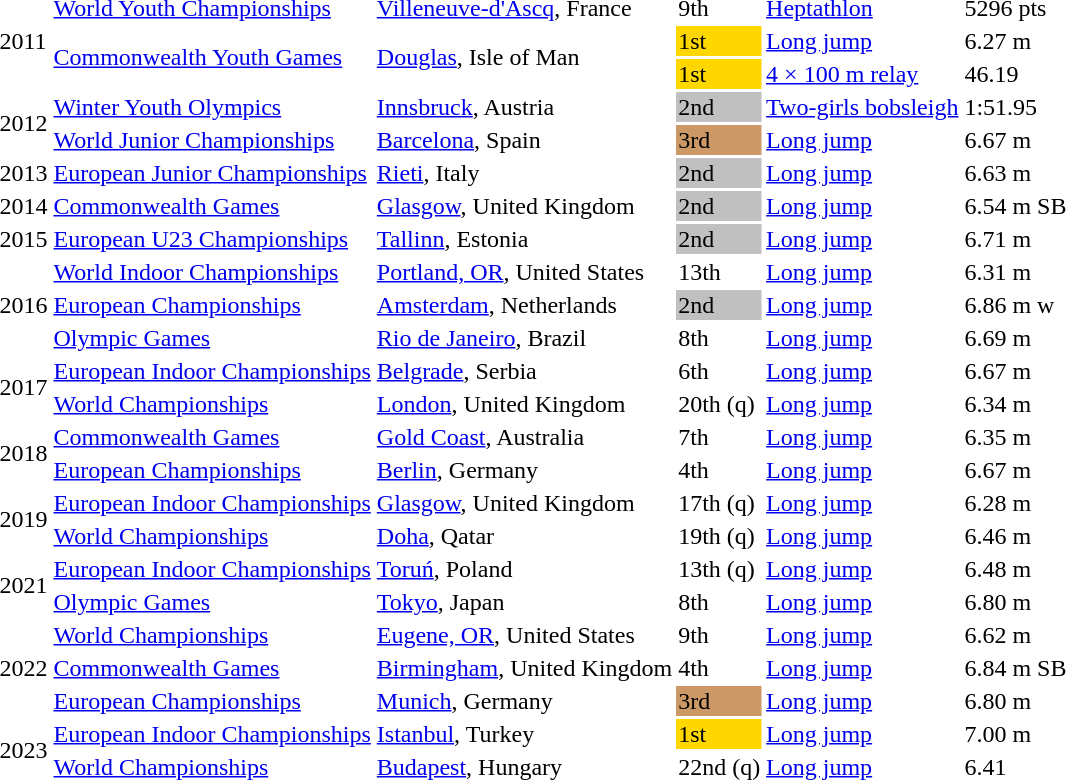<table>
<tr>
<td rowspan=3>2011</td>
<td><a href='#'>World Youth Championships</a></td>
<td><a href='#'>Villeneuve-d'Ascq</a>, France</td>
<td>9th</td>
<td><a href='#'>Heptathlon</a></td>
<td>5296 pts</td>
</tr>
<tr>
<td rowspan=2><a href='#'>Commonwealth Youth Games</a></td>
<td rowspan=2><a href='#'>Douglas</a>, Isle of Man</td>
<td bgcolor=gold>1st</td>
<td><a href='#'>Long jump</a></td>
<td>6.27 m </td>
</tr>
<tr>
<td bgcolor=gold>1st</td>
<td><a href='#'>4 × 100 m relay</a></td>
<td>46.19</td>
</tr>
<tr>
<td rowspan=2>2012</td>
<td><a href='#'>Winter Youth Olympics</a></td>
<td><a href='#'>Innsbruck</a>, Austria</td>
<td bgcolor=silver>2nd</td>
<td><a href='#'>Two-girls bobsleigh</a></td>
<td>1:51.95</td>
</tr>
<tr>
<td><a href='#'>World Junior Championships</a></td>
<td><a href='#'>Barcelona</a>, Spain</td>
<td bgcolor=cc9966>3rd</td>
<td><a href='#'>Long jump</a></td>
<td>6.67 m </td>
</tr>
<tr>
<td>2013</td>
<td><a href='#'>European Junior Championships</a></td>
<td><a href='#'>Rieti</a>, Italy</td>
<td bgcolor=silver>2nd</td>
<td><a href='#'>Long jump</a></td>
<td>6.63 m </td>
</tr>
<tr>
<td>2014</td>
<td><a href='#'>Commonwealth Games</a></td>
<td><a href='#'>Glasgow</a>, United Kingdom</td>
<td bgcolor=silver>2nd</td>
<td><a href='#'>Long jump</a></td>
<td>6.54 m SB</td>
</tr>
<tr>
<td>2015</td>
<td><a href='#'>European U23 Championships</a></td>
<td><a href='#'>Tallinn</a>, Estonia</td>
<td bgcolor=silver>2nd</td>
<td><a href='#'>Long jump</a></td>
<td>6.71 m </td>
</tr>
<tr>
<td rowspan=3>2016</td>
<td><a href='#'>World Indoor Championships</a></td>
<td><a href='#'>Portland, OR</a>, United States</td>
<td>13th</td>
<td><a href='#'>Long jump</a></td>
<td>6.31 m</td>
</tr>
<tr>
<td><a href='#'>European Championships</a></td>
<td><a href='#'>Amsterdam</a>, Netherlands</td>
<td bgcolor=silver>2nd</td>
<td><a href='#'>Long jump</a></td>
<td>6.86 m w</td>
</tr>
<tr>
<td><a href='#'>Olympic Games</a></td>
<td><a href='#'>Rio de Janeiro</a>, Brazil</td>
<td>8th</td>
<td><a href='#'>Long jump</a></td>
<td>6.69 m</td>
</tr>
<tr>
<td rowspan=2>2017</td>
<td><a href='#'>European Indoor Championships</a></td>
<td><a href='#'>Belgrade</a>, Serbia</td>
<td>6th</td>
<td><a href='#'>Long jump</a></td>
<td>6.67 m</td>
</tr>
<tr>
<td><a href='#'>World Championships</a></td>
<td><a href='#'>London</a>, United Kingdom</td>
<td>20th (q)</td>
<td><a href='#'>Long jump</a></td>
<td>6.34 m</td>
</tr>
<tr>
<td rowspan=2>2018</td>
<td><a href='#'>Commonwealth Games</a></td>
<td><a href='#'>Gold Coast</a>, Australia</td>
<td>7th</td>
<td><a href='#'>Long jump</a></td>
<td>6.35 m</td>
</tr>
<tr>
<td><a href='#'>European Championships</a></td>
<td><a href='#'>Berlin</a>, Germany</td>
<td>4th</td>
<td><a href='#'>Long jump</a></td>
<td>6.67 m</td>
</tr>
<tr>
<td rowspan=2>2019</td>
<td><a href='#'>European Indoor Championships</a></td>
<td><a href='#'>Glasgow</a>, United Kingdom</td>
<td>17th (q)</td>
<td><a href='#'>Long jump</a></td>
<td>6.28 m</td>
</tr>
<tr>
<td><a href='#'>World Championships</a></td>
<td><a href='#'>Doha</a>, Qatar</td>
<td>19th (q)</td>
<td><a href='#'>Long jump</a></td>
<td>6.46 m</td>
</tr>
<tr>
<td rowspan=2>2021</td>
<td><a href='#'>European Indoor Championships</a></td>
<td><a href='#'>Toruń</a>, Poland</td>
<td>13th (q)</td>
<td><a href='#'>Long jump</a></td>
<td>6.48 m</td>
</tr>
<tr>
<td><a href='#'>Olympic Games</a></td>
<td><a href='#'>Tokyo</a>, Japan</td>
<td>8th</td>
<td><a href='#'>Long jump</a></td>
<td>6.80 m</td>
</tr>
<tr>
<td rowspan=3>2022</td>
<td><a href='#'>World Championships</a></td>
<td><a href='#'>Eugene, OR</a>, United States</td>
<td>9th</td>
<td><a href='#'>Long jump</a></td>
<td>6.62 m</td>
</tr>
<tr>
<td><a href='#'>Commonwealth Games</a></td>
<td><a href='#'>Birmingham</a>, United Kingdom</td>
<td>4th</td>
<td><a href='#'>Long jump</a></td>
<td>6.84 m SB</td>
</tr>
<tr>
<td><a href='#'>European Championships</a></td>
<td><a href='#'>Munich</a>, Germany</td>
<td bgcolor=cc9966>3rd</td>
<td><a href='#'>Long jump</a></td>
<td>6.80 m</td>
</tr>
<tr>
<td rowspan=2>2023</td>
<td><a href='#'>European Indoor Championships</a></td>
<td><a href='#'>Istanbul</a>, Turkey</td>
<td bgcolor=gold>1st</td>
<td><a href='#'>Long jump</a></td>
<td>7.00 m </td>
</tr>
<tr>
<td><a href='#'>World Championships</a></td>
<td><a href='#'>Budapest</a>, Hungary</td>
<td>22nd (q)</td>
<td><a href='#'>Long jump</a></td>
<td>6.41</td>
</tr>
</table>
